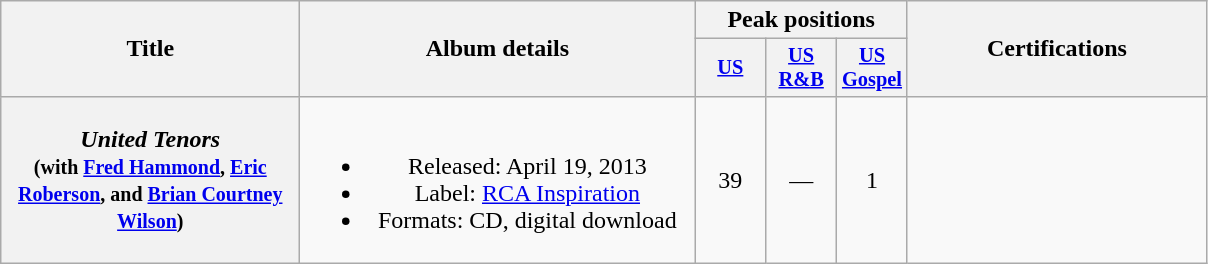<table class="wikitable plainrowheaders" style="text-align:center;" border="1">
<tr>
<th scope="col" rowspan="2" style="width:12em;">Title</th>
<th scope="col" rowspan="2" style="width:16em;">Album details</th>
<th scope="col" colspan="3">Peak positions</th>
<th scope="col" rowspan="2" style="width:12em;">Certifications</th>
</tr>
<tr>
<th scope="col" style="width:3em;font-size:85%;"><a href='#'>US</a><br></th>
<th scope="col" style="width:3em;font-size:85%;"><a href='#'>US<br>R&B</a><br></th>
<th scope="col" style="width:3em;font-size:85%;"><a href='#'>US<br>Gospel</a><br></th>
</tr>
<tr>
<th scope="row"><em>United Tenors</em><br><small>(with <a href='#'>Fred Hammond</a>, <a href='#'>Eric Roberson</a>, and <a href='#'>Brian Courtney Wilson</a>)</small></th>
<td><br><ul><li>Released: April 19, 2013</li><li>Label: <a href='#'>RCA Inspiration</a></li><li>Formats: CD, digital download</li></ul></td>
<td>39</td>
<td>—</td>
<td>1</td>
</tr>
</table>
